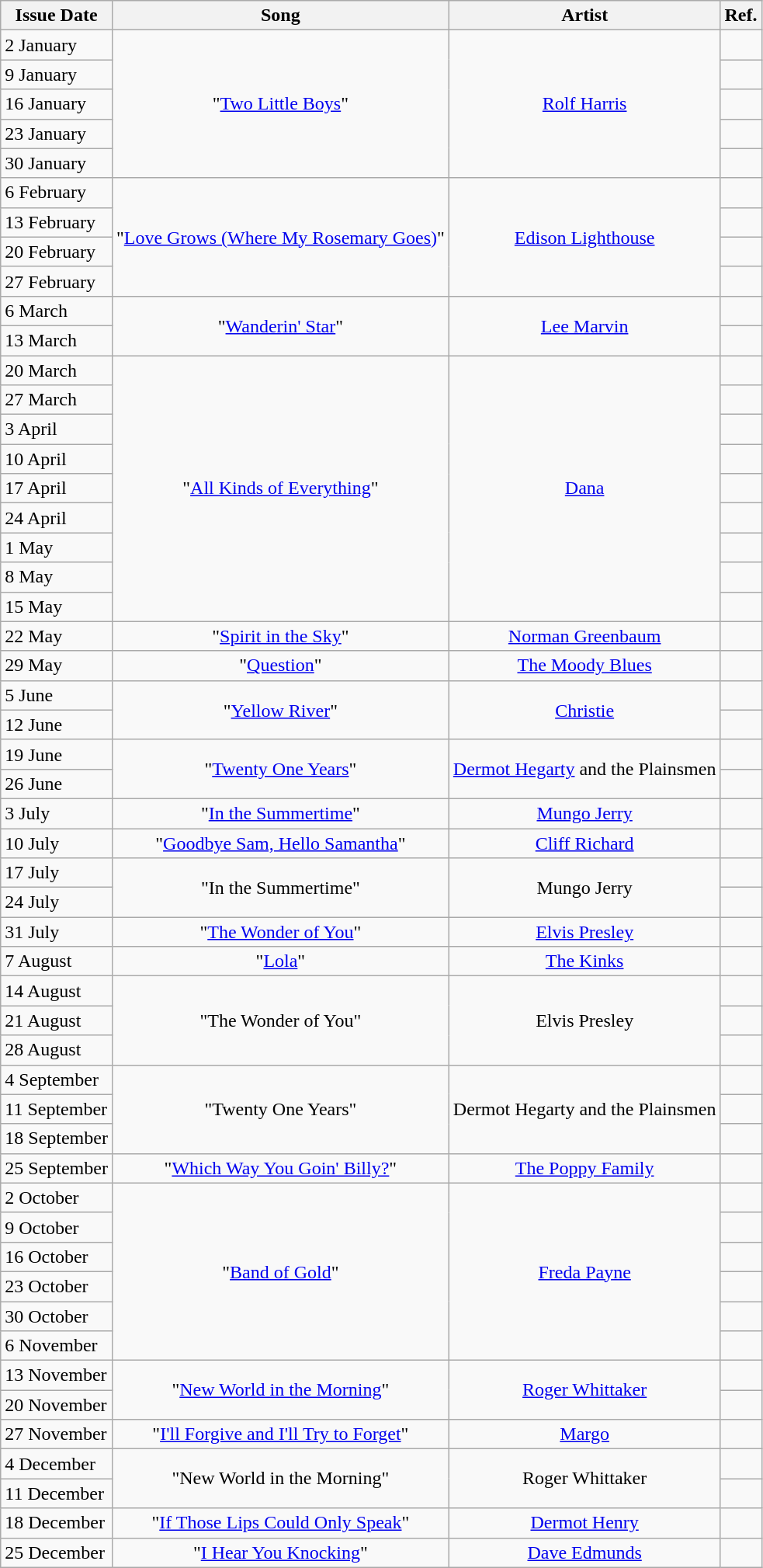<table class="wikitable">
<tr>
<th>Issue Date</th>
<th>Song</th>
<th>Artist</th>
<th>Ref.</th>
</tr>
<tr>
<td>2 January</td>
<td rowspan=5 align=center>"<a href='#'>Two Little Boys</a>"</td>
<td rowspan=5 align=center><a href='#'>Rolf Harris</a></td>
<td></td>
</tr>
<tr>
<td>9 January</td>
<td></td>
</tr>
<tr>
<td>16 January</td>
<td></td>
</tr>
<tr>
<td>23 January</td>
<td></td>
</tr>
<tr>
<td>30 January</td>
<td></td>
</tr>
<tr>
<td>6 February</td>
<td rowspan=4 align=center>"<a href='#'>Love Grows (Where My Rosemary Goes)</a>"</td>
<td rowspan=4 align=center><a href='#'>Edison Lighthouse</a></td>
<td></td>
</tr>
<tr>
<td>13 February</td>
<td></td>
</tr>
<tr>
<td>20 February</td>
<td></td>
</tr>
<tr>
<td>27 February</td>
<td></td>
</tr>
<tr>
<td>6 March</td>
<td rowspan=2 align=center>"<a href='#'>Wanderin' Star</a>"</td>
<td rowspan=2 align=center><a href='#'>Lee Marvin</a></td>
<td></td>
</tr>
<tr>
<td>13 March</td>
<td></td>
</tr>
<tr>
<td>20 March</td>
<td rowspan=9 align=center>"<a href='#'>All Kinds of Everything</a>"</td>
<td rowspan=9 align=center><a href='#'>Dana</a></td>
<td></td>
</tr>
<tr>
<td>27 March</td>
<td></td>
</tr>
<tr>
<td>3 April</td>
<td></td>
</tr>
<tr>
<td>10 April</td>
<td></td>
</tr>
<tr>
<td>17 April</td>
<td></td>
</tr>
<tr>
<td>24 April</td>
<td></td>
</tr>
<tr>
<td>1 May</td>
<td></td>
</tr>
<tr>
<td>8 May</td>
<td></td>
</tr>
<tr>
<td>15 May</td>
<td></td>
</tr>
<tr>
<td>22 May</td>
<td align=center>"<a href='#'>Spirit in the Sky</a>"</td>
<td align=center><a href='#'>Norman Greenbaum</a></td>
<td></td>
</tr>
<tr>
<td>29 May</td>
<td align=center>"<a href='#'>Question</a>"</td>
<td align=center><a href='#'>The Moody Blues</a></td>
<td></td>
</tr>
<tr>
<td>5 June</td>
<td rowspan=2 align=center>"<a href='#'>Yellow River</a>"</td>
<td rowspan=2 align=center><a href='#'>Christie</a></td>
<td></td>
</tr>
<tr>
<td>12 June</td>
<td></td>
</tr>
<tr>
<td>19 June</td>
<td rowspan=2 align=center>"<a href='#'>Twenty One Years</a>"</td>
<td rowspan="2" align="center"><a href='#'>Dermot Hegarty</a> and the Plainsmen</td>
<td></td>
</tr>
<tr>
<td>26 June</td>
<td></td>
</tr>
<tr>
<td>3 July</td>
<td align=center>"<a href='#'>In the Summertime</a>"</td>
<td align=center><a href='#'>Mungo Jerry</a></td>
<td></td>
</tr>
<tr>
<td>10 July</td>
<td align=center>"<a href='#'>Goodbye Sam, Hello Samantha</a>"</td>
<td align=center><a href='#'>Cliff Richard</a></td>
<td></td>
</tr>
<tr>
<td>17 July</td>
<td rowspan=2 align=center>"In the Summertime"</td>
<td rowspan=2 align=center>Mungo Jerry</td>
<td></td>
</tr>
<tr>
<td>24 July</td>
<td></td>
</tr>
<tr>
<td>31 July</td>
<td align=center>"<a href='#'>The Wonder of You</a>"</td>
<td align=center><a href='#'>Elvis Presley</a></td>
<td></td>
</tr>
<tr>
<td>7 August</td>
<td align=center>"<a href='#'>Lola</a>"</td>
<td align=center><a href='#'>The Kinks</a></td>
<td></td>
</tr>
<tr>
<td>14 August</td>
<td rowspan=3 align=center>"The Wonder of You"</td>
<td rowspan=3 align=center>Elvis Presley</td>
<td></td>
</tr>
<tr>
<td>21 August</td>
<td></td>
</tr>
<tr>
<td>28 August</td>
<td></td>
</tr>
<tr>
<td>4 September</td>
<td rowspan=3 align=center>"Twenty One Years"</td>
<td rowspan=3 align=center>Dermot Hegarty and the Plainsmen</td>
<td></td>
</tr>
<tr>
<td>11 September</td>
<td></td>
</tr>
<tr>
<td>18 September</td>
<td></td>
</tr>
<tr>
<td>25 September</td>
<td align=center>"<a href='#'>Which Way You Goin' Billy?</a>"</td>
<td align="center"><a href='#'>The Poppy Family</a></td>
<td></td>
</tr>
<tr>
<td>2 October</td>
<td rowspan=6 align=center>"<a href='#'>Band of Gold</a>"</td>
<td rowspan=6 align=center><a href='#'>Freda Payne</a></td>
<td></td>
</tr>
<tr>
<td>9 October</td>
<td></td>
</tr>
<tr>
<td>16 October</td>
<td></td>
</tr>
<tr>
<td>23 October</td>
<td></td>
</tr>
<tr>
<td>30 October</td>
<td></td>
</tr>
<tr>
<td>6 November</td>
<td></td>
</tr>
<tr>
<td>13 November</td>
<td rowspan=2 align=center>"<a href='#'>New World in the Morning</a>"</td>
<td rowspan="2" align="center"><a href='#'>Roger Whittaker</a></td>
<td></td>
</tr>
<tr>
<td>20 November</td>
<td></td>
</tr>
<tr>
<td>27 November</td>
<td align=center>"<a href='#'>I'll Forgive and I'll Try to Forget</a>"</td>
<td align="center"><a href='#'>Margo</a></td>
<td></td>
</tr>
<tr>
<td>4 December</td>
<td rowspan=2 align=center>"New World in the Morning"</td>
<td rowspan=2 align=center>Roger Whittaker</td>
<td></td>
</tr>
<tr>
<td>11 December</td>
<td></td>
</tr>
<tr>
<td>18 December</td>
<td align=center>"<a href='#'>If Those Lips Could Only Speak</a>"</td>
<td align=center><a href='#'>Dermot Henry</a></td>
<td></td>
</tr>
<tr>
<td>25 December</td>
<td align=center>"<a href='#'>I Hear You Knocking</a>"</td>
<td align=center><a href='#'>Dave Edmunds</a></td>
<td></td>
</tr>
</table>
